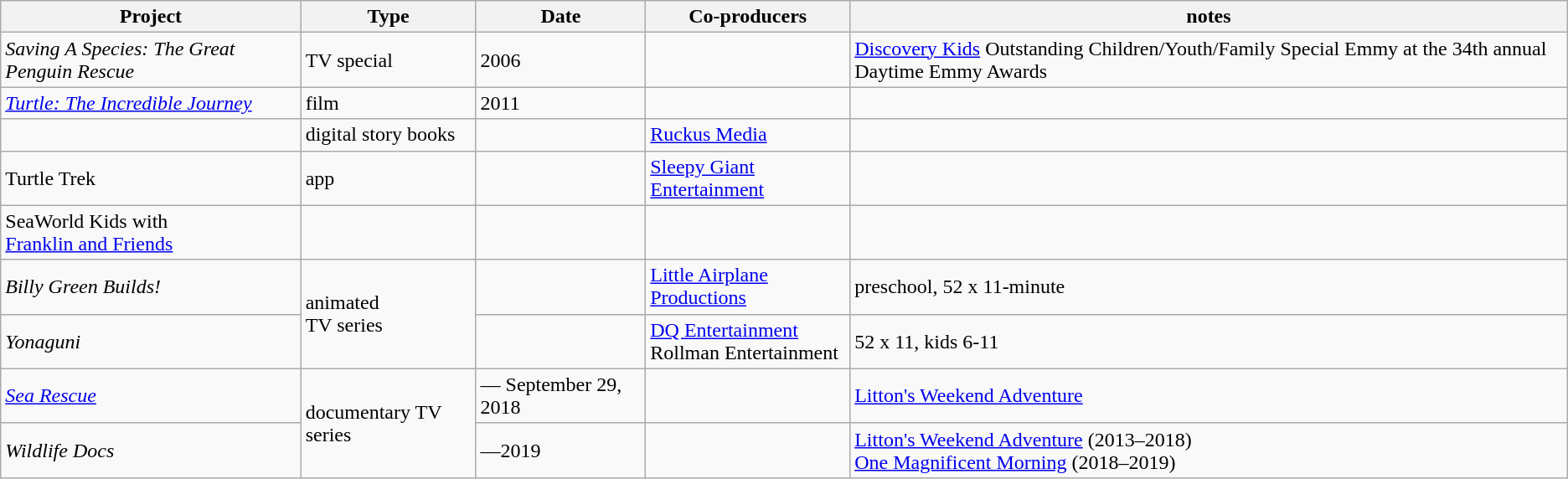<table class="wikitable">
<tr>
<th>Project</th>
<th>Type</th>
<th>Date</th>
<th>Co-producers</th>
<th>notes</th>
</tr>
<tr>
<td><em>Saving A Species:  The Great Penguin Rescue</em></td>
<td>TV special</td>
<td>2006</td>
<td></td>
<td><a href='#'>Discovery Kids</a> Outstanding Children/Youth/Family Special Emmy at the 34th annual Daytime Emmy Awards</td>
</tr>
<tr>
<td><em><a href='#'>Turtle: The Incredible Journey</a></em></td>
<td>film</td>
<td>2011</td>
<td></td>
<td></td>
</tr>
<tr>
<td></td>
<td>digital story books</td>
<td></td>
<td><a href='#'>Ruckus Media</a></td>
<td></td>
</tr>
<tr>
<td>Turtle Trek</td>
<td>app</td>
<td></td>
<td><a href='#'>Sleepy Giant Entertainment</a></td>
<td></td>
</tr>
<tr>
<td>SeaWorld Kids with<br><a href='#'>Franklin and Friends</a></td>
<td></td>
<td></td>
<td></td>
<td></td>
</tr>
<tr>
<td><em>Billy Green Builds!</em></td>
<td rowspan=2>animated<br>TV series</td>
<td></td>
<td><a href='#'>Little Airplane Productions</a></td>
<td>preschool, 52 x 11-minute </td>
</tr>
<tr>
<td><em>Yonaguni</em></td>
<td></td>
<td><a href='#'>DQ Entertainment</a><br>Rollman Entertainment</td>
<td>52 x 11, kids 6-11</td>
</tr>
<tr>
<td><em><a href='#'>Sea Rescue</a></em></td>
<td rowspan=2>documentary TV series</td>
<td>— September 29, 2018</td>
<td></td>
<td><a href='#'>Litton's Weekend Adventure</a></td>
</tr>
<tr>
<td><em>Wildlife Docs</em></td>
<td>—2019</td>
<td></td>
<td><a href='#'>Litton's Weekend Adventure</a> (2013–2018)<br><a href='#'>One Magnificent Morning</a> (2018–2019)</td>
</tr>
</table>
